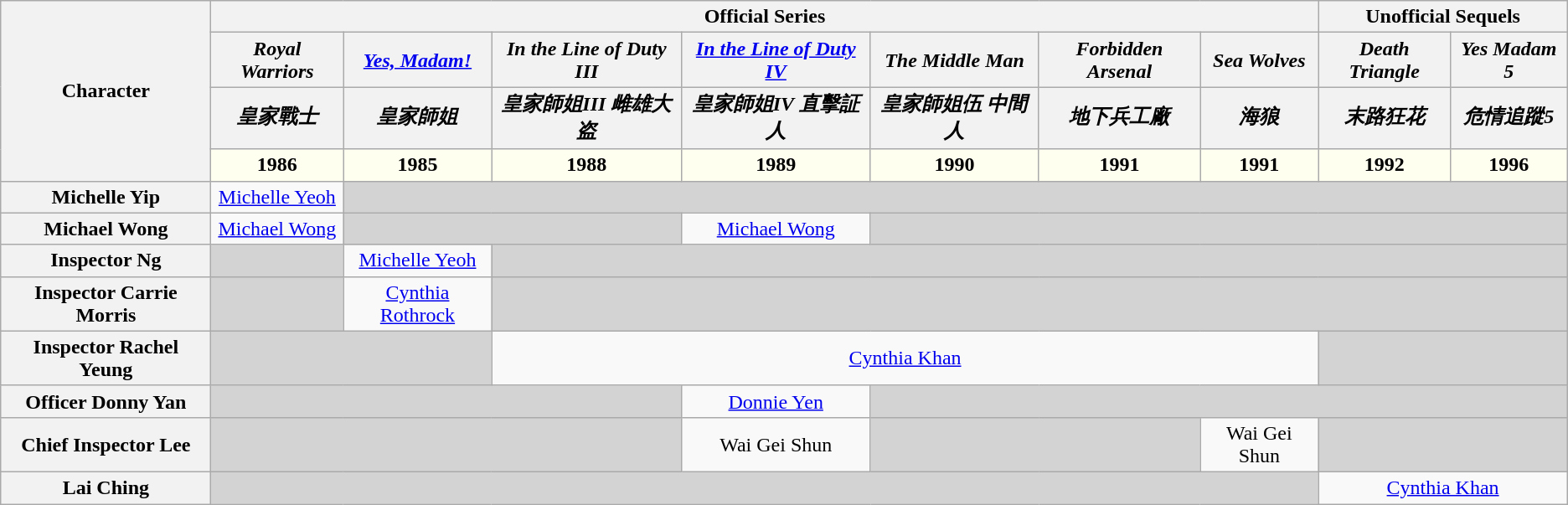<table class="wikitable" style="text-align:center;">
<tr>
<th rowspan="4">Character</th>
<th colspan="7">Official Series</th>
<th colspan="2">Unofficial Sequels</th>
</tr>
<tr>
<th><em>Royal Warriors</em></th>
<th><em><a href='#'>Yes, Madam!</a></em></th>
<th><em>In the Line of Duty III</em></th>
<th><em><a href='#'>In the Line of Duty IV</a></em></th>
<th><em>The Middle Man</em></th>
<th><em>Forbidden Arsenal</em></th>
<th><em>Sea Wolves</em></th>
<th><em>Death Triangle</em></th>
<th><em>Yes Madam 5</em></th>
</tr>
<tr>
<th><em>皇家戰士</em></th>
<th><em>皇家師姐</em></th>
<th><em>皇家師姐III 雌雄大盗</em></th>
<th><em>皇家師姐IV 直擊証人</em></th>
<th><em>皇家師姐伍 中間人</em></th>
<th><em>地下兵工廠</em></th>
<th><em>海狼</em></th>
<th><em>末路狂花</em></th>
<th><em>危情追蹤5</em></th>
</tr>
<tr>
<th style="background:ivory;">1986</th>
<th style="background:ivory;">1985</th>
<th style="background:ivory;">1988</th>
<th style="background:ivory;">1989</th>
<th style="background:ivory;">1990</th>
<th style="background:ivory;">1991</th>
<th style="background:ivory;">1991</th>
<th style="background:ivory;">1992</th>
<th style="background:ivory;">1996</th>
</tr>
<tr>
<th>Michelle Yip</th>
<td colspan="1"><a href='#'>Michelle Yeoh</a></td>
<td colspan="8" style="background:lightgrey;"> </td>
</tr>
<tr>
<th>Michael Wong</th>
<td colspan="1"><a href='#'>Michael Wong</a></td>
<td colspan="2" style="background:lightgrey;"> </td>
<td colspan="1"><a href='#'>Michael Wong</a></td>
<td colspan="5" style="background:lightgrey;"> </td>
</tr>
<tr>
<th>Inspector Ng</th>
<td colspan="1" style="background:lightgrey;"> </td>
<td colspan="1"><a href='#'>Michelle Yeoh</a></td>
<td colspan="7" style="background:lightgrey;"> </td>
</tr>
<tr>
<th>Inspector Carrie Morris</th>
<td colspan="1" style="background:lightgrey;"> </td>
<td colspan="1"><a href='#'>Cynthia Rothrock</a></td>
<td colspan="7" style="background:lightgrey;"> </td>
</tr>
<tr>
<th>Inspector Rachel Yeung</th>
<td colspan="2" style="background:lightgrey;"> </td>
<td colspan="5"><a href='#'>Cynthia Khan</a></td>
<td colspan="2" style="background:lightgrey;"> </td>
</tr>
<tr>
<th>Officer Donny Yan</th>
<td colspan="3" style="background:lightgrey;"> </td>
<td colspan="1"><a href='#'>Donnie Yen</a></td>
<td colspan="5" style="background:lightgrey;"> </td>
</tr>
<tr>
<th>Chief Inspector Lee</th>
<td colspan="3" style="background:lightgrey;"> </td>
<td colspan="1">Wai Gei Shun</td>
<td colspan="2" style="background:lightgrey;"> </td>
<td colspan="1">Wai Gei Shun</td>
<td colspan="2" style="background:lightgrey;"> </td>
</tr>
<tr>
<th>Lai Ching</th>
<td colspan="7" style="background:lightgrey;"> </td>
<td colspan="2"><a href='#'>Cynthia Khan</a></td>
</tr>
</table>
